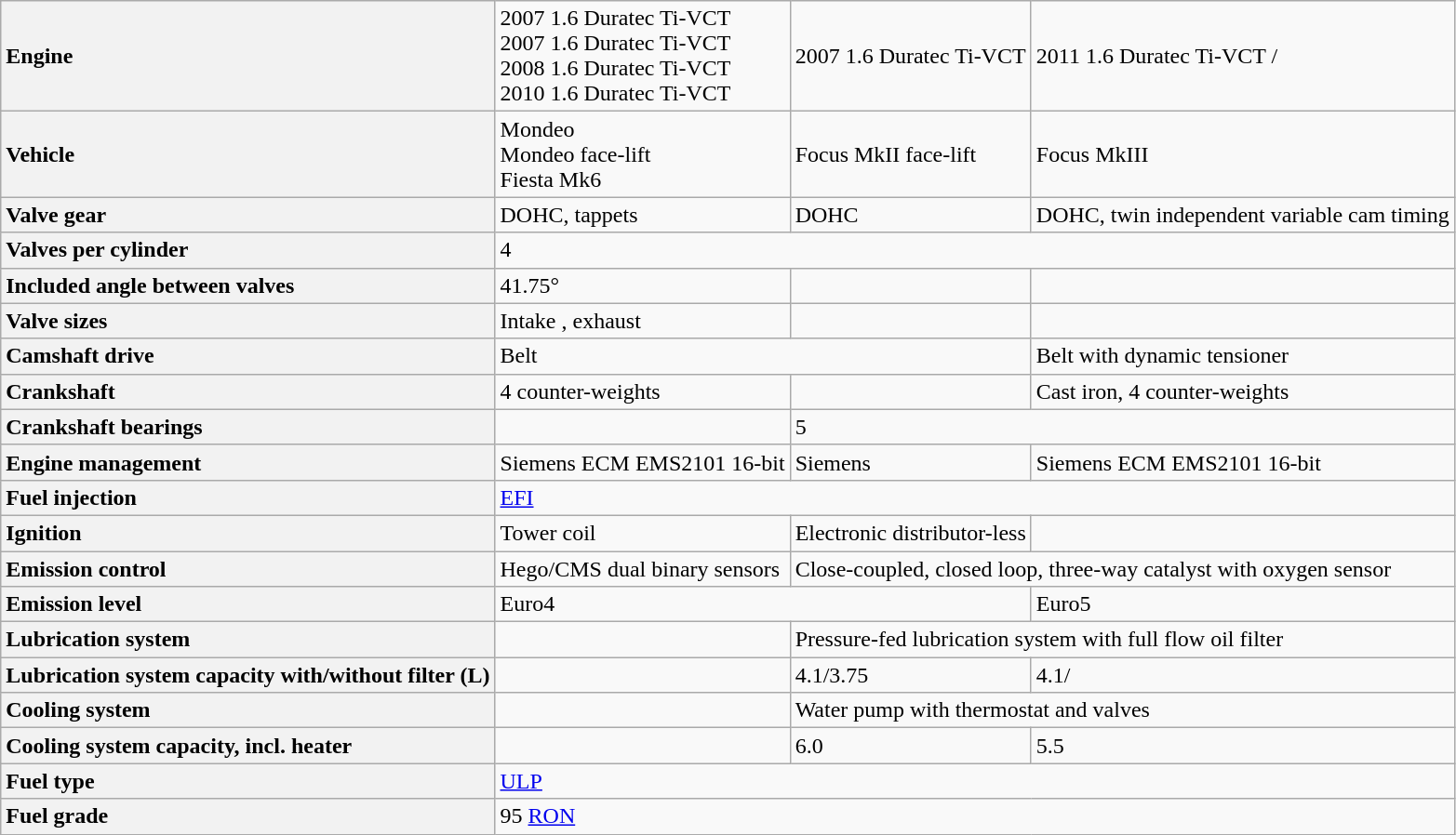<table class="wikitable defaultcenter col1left collapsible collapsed">
<tr>
<th style="text-align:left">Engine</th>
<td>2007 1.6 Duratec Ti-VCT <br>2007 1.6 Duratec Ti-VCT <br>2008 1.6 Duratec Ti-VCT <br>2010 1.6 Duratec Ti-VCT </td>
<td>2007 1.6 Duratec Ti-VCT </td>
<td>2011 1.6 Duratec Ti-VCT /</td>
</tr>
<tr>
<th style="text-align:left">Vehicle</th>
<td>Mondeo<br>Mondeo face-lift<br>Fiesta Mk6</td>
<td>Focus MkII face-lift</td>
<td>Focus MkIII</td>
</tr>
<tr>
<th style="text-align:left">Valve gear</th>
<td>DOHC, tappets</td>
<td>DOHC</td>
<td>DOHC, twin independent variable cam timing</td>
</tr>
<tr>
<th style="text-align:left">Valves per cylinder</th>
<td colspan="3">4</td>
</tr>
<tr>
<th style="text-align:left">Included angle between valves</th>
<td>41.75°</td>
<td></td>
<td></td>
</tr>
<tr>
<th style="text-align:left">Valve sizes</th>
<td>Intake , exhaust </td>
<td></td>
<td></td>
</tr>
<tr>
<th style="text-align:left">Camshaft drive</th>
<td colspan="2">Belt</td>
<td>Belt with dynamic tensioner</td>
</tr>
<tr>
<th style="text-align:left">Crankshaft</th>
<td>4 counter-weights</td>
<td></td>
<td>Cast iron, 4 counter-weights</td>
</tr>
<tr>
<th style="text-align:left">Crankshaft bearings</th>
<td></td>
<td colspan="2">5</td>
</tr>
<tr>
<th style="text-align:left">Engine management</th>
<td>Siemens ECM EMS2101 16-bit</td>
<td>Siemens</td>
<td>Siemens ECM EMS2101 16-bit</td>
</tr>
<tr>
<th style="text-align:left">Fuel injection</th>
<td colspan="3"><a href='#'>EFI</a></td>
</tr>
<tr>
<th style="text-align:left">Ignition</th>
<td>Tower coil</td>
<td>Electronic distributor-less</td>
<td></td>
</tr>
<tr>
<th style="text-align:left">Emission control</th>
<td>Hego/CMS dual binary sensors</td>
<td colspan="2">Close-coupled, closed loop, three-way catalyst with oxygen sensor</td>
</tr>
<tr>
<th style="text-align:left">Emission level</th>
<td colspan="2">Euro4</td>
<td>Euro5</td>
</tr>
<tr>
<th style="text-align:left">Lubrication system</th>
<td></td>
<td colspan="2">Pressure-fed lubrication system with full flow oil filter</td>
</tr>
<tr>
<th style="text-align:left">Lubrication system capacity with/without filter (L)</th>
<td></td>
<td>4.1/3.75</td>
<td>4.1/</td>
</tr>
<tr>
<th style="text-align:left">Cooling system</th>
<td></td>
<td colspan="2">Water pump with thermostat and valves</td>
</tr>
<tr>
<th style="text-align:left">Cooling system capacity, incl. heater</th>
<td></td>
<td>6.0</td>
<td>5.5</td>
</tr>
<tr>
<th style="text-align:left">Fuel type</th>
<td colspan="3"><a href='#'>ULP</a></td>
</tr>
<tr>
<th style="text-align:left">Fuel grade</th>
<td colspan="3">95 <a href='#'>RON</a></td>
</tr>
</table>
